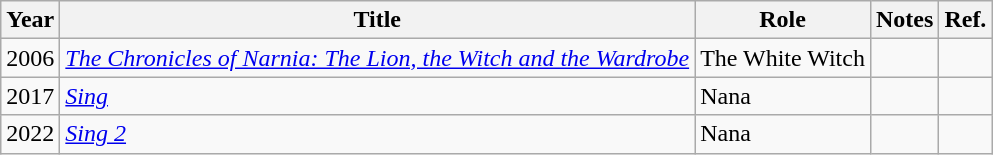<table class="wikitable">
<tr>
<th>Year</th>
<th>Title</th>
<th>Role</th>
<th>Notes</th>
<th>Ref.</th>
</tr>
<tr>
<td>2006</td>
<td><em><a href='#'>The Chronicles of Narnia: The Lion, the Witch and the Wardrobe</a></em></td>
<td>The White Witch</td>
<td></td>
<td></td>
</tr>
<tr>
<td>2017</td>
<td><em><a href='#'>Sing</a></em></td>
<td>Nana</td>
<td></td>
<td></td>
</tr>
<tr>
<td>2022</td>
<td><em><a href='#'>Sing 2</a></em></td>
<td>Nana</td>
<td></td>
<td></td>
</tr>
</table>
